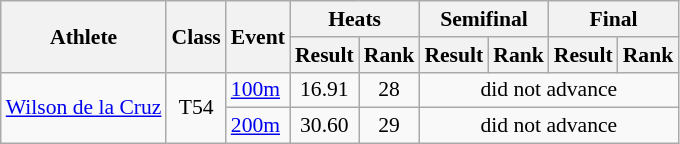<table class=wikitable style="font-size:90%">
<tr>
<th rowspan="2">Athlete</th>
<th rowspan="2">Class</th>
<th rowspan="2">Event</th>
<th colspan="2">Heats</th>
<th colspan="2">Semifinal</th>
<th colspan="2">Final</th>
</tr>
<tr>
<th>Result</th>
<th>Rank</th>
<th>Result</th>
<th>Rank</th>
<th>Result</th>
<th>Rank</th>
</tr>
<tr>
<td rowspan="2"><a href='#'>Wilson de la Cruz</a></td>
<td rowspan="2" style="text-align:center;">T54</td>
<td><a href='#'>100m</a></td>
<td style="text-align:center;">16.91</td>
<td style="text-align:center;">28</td>
<td style="text-align:center;" colspan="4">did not advance</td>
</tr>
<tr>
<td><a href='#'>200m</a></td>
<td style="text-align:center;">30.60</td>
<td style="text-align:center;">29</td>
<td style="text-align:center;" colspan="4">did not advance</td>
</tr>
</table>
